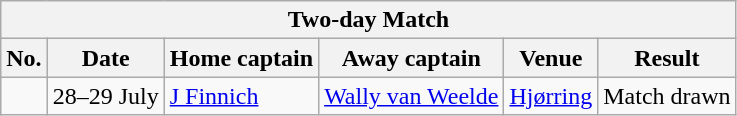<table class="wikitable">
<tr>
<th colspan="9">Two-day Match</th>
</tr>
<tr>
<th>No.</th>
<th>Date</th>
<th>Home captain</th>
<th>Away captain</th>
<th>Venue</th>
<th>Result</th>
</tr>
<tr>
<td></td>
<td>28–29 July</td>
<td><a href='#'>J Finnich</a></td>
<td><a href='#'>Wally van Weelde</a></td>
<td><a href='#'>Hjørring</a></td>
<td>Match drawn</td>
</tr>
</table>
